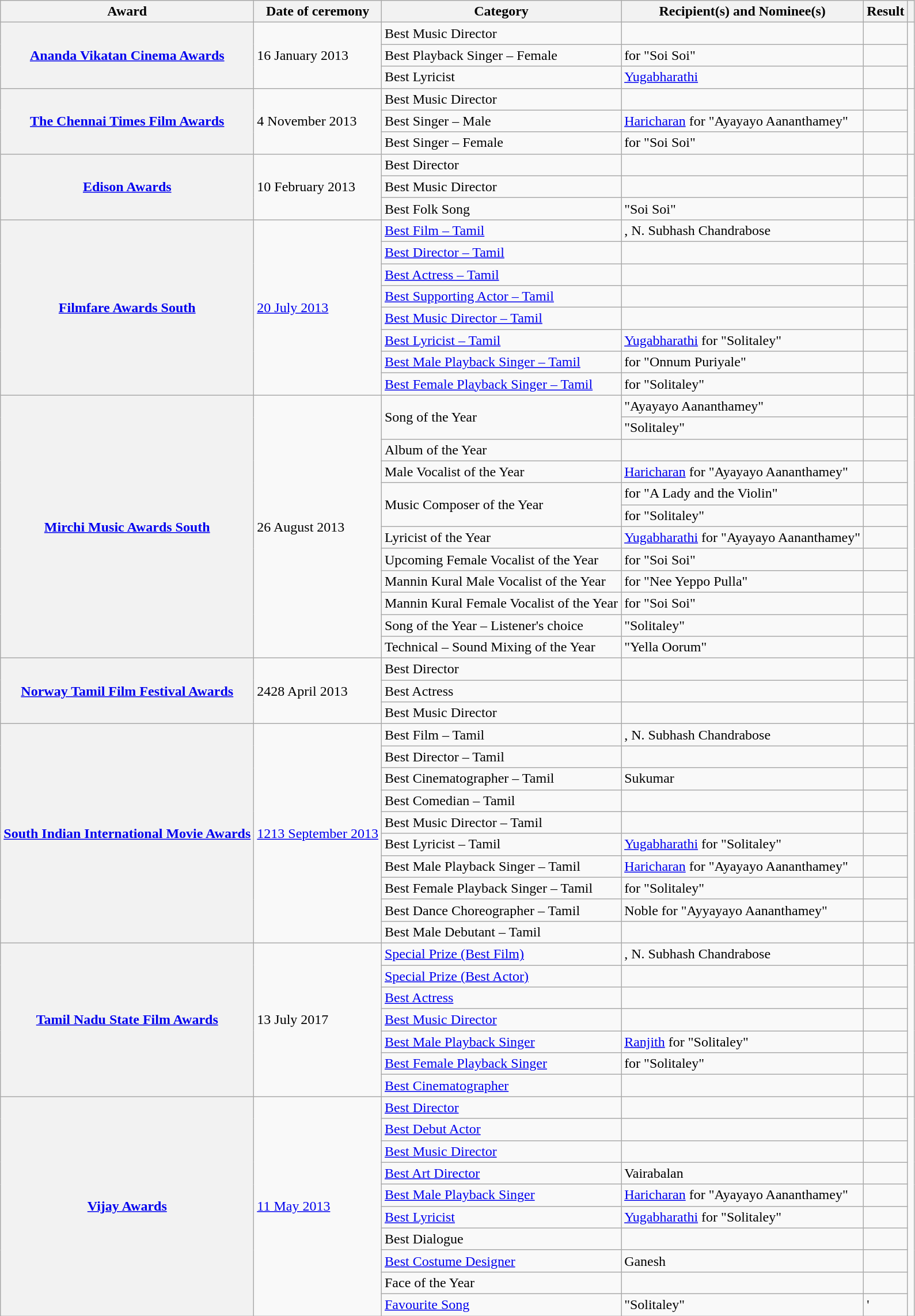<table class="wikitable plainrowheaders sortable">
<tr>
<th scope="col">Award</th>
<th scope="col">Date of ceremony</th>
<th scope="col">Category</th>
<th scope="col">Recipient(s) and Nominee(s)</th>
<th scope="col">Result</th>
<th scope="col" class="unsortable"></th>
</tr>
<tr>
<th scope="row" rowspan="3"><a href='#'>Ananda Vikatan Cinema Awards</a></th>
<td rowspan="3">16 January 2013</td>
<td>Best Music Director</td>
<td></td>
<td></td>
<td style="text-align:center;" rowspan="3"><br></td>
</tr>
<tr>
<td>Best Playback Singer – Female</td>
<td> for "Soi Soi"</td>
<td></td>
</tr>
<tr>
<td>Best Lyricist</td>
<td><a href='#'>Yugabharathi</a></td>
<td></td>
</tr>
<tr>
<th scope="row" rowspan="3"><a href='#'>The Chennai Times Film Awards</a></th>
<td rowspan="3">4 November 2013</td>
<td>Best Music Director</td>
<td></td>
<td></td>
<td style="text-align:center;" rowspan="3"><br></td>
</tr>
<tr>
<td>Best Singer – Male</td>
<td><a href='#'>Haricharan</a> for "Ayayayo Aananthamey"</td>
<td></td>
</tr>
<tr>
<td>Best Singer – Female</td>
<td> for "Soi Soi"</td>
<td></td>
</tr>
<tr>
<th scope="row" rowspan="3"><a href='#'>Edison Awards</a></th>
<td rowspan="3">10 February 2013</td>
<td>Best Director</td>
<td></td>
<td></td>
<td style="text-align:center;" rowspan="3"></td>
</tr>
<tr>
<td>Best Music Director</td>
<td></td>
<td></td>
</tr>
<tr>
<td>Best Folk Song</td>
<td>"Soi Soi"</td>
<td></td>
</tr>
<tr>
<th scope="row" rowspan="8"><a href='#'>Filmfare Awards South</a></th>
<td rowspan="8"><a href='#'>20 July 2013</a></td>
<td><a href='#'>Best Film – Tamil</a></td>
<td>, N. Subhash Chandrabose</td>
<td></td>
<td style="text-align:center;" rowspan="8"><br><br></td>
</tr>
<tr>
<td><a href='#'>Best Director – Tamil</a></td>
<td></td>
<td></td>
</tr>
<tr>
<td><a href='#'>Best Actress – Tamil</a></td>
<td></td>
<td></td>
</tr>
<tr>
<td><a href='#'>Best Supporting Actor – Tamil</a></td>
<td></td>
<td></td>
</tr>
<tr>
<td><a href='#'>Best Music Director – Tamil</a></td>
<td></td>
<td></td>
</tr>
<tr>
<td><a href='#'>Best Lyricist – Tamil</a></td>
<td><a href='#'>Yugabharathi</a> for "Solitaley"</td>
<td></td>
</tr>
<tr>
<td><a href='#'>Best Male Playback Singer – Tamil</a></td>
<td> for "Onnum Puriyale"</td>
<td></td>
</tr>
<tr>
<td><a href='#'>Best Female Playback Singer – Tamil</a></td>
<td> for "Solitaley"</td>
<td></td>
</tr>
<tr>
<th scope="row" rowspan="12"><a href='#'>Mirchi Music Awards South</a></th>
<td rowspan="12">26 August 2013</td>
<td rowspan="2">Song of the Year</td>
<td>"Ayayayo Aananthamey"</td>
<td></td>
<td style="text-align:center;" rowspan="12"><br><br></td>
</tr>
<tr>
<td>"Solitaley"</td>
<td></td>
</tr>
<tr>
<td>Album of the Year</td>
<td></td>
<td></td>
</tr>
<tr>
<td>Male Vocalist of the Year</td>
<td><a href='#'>Haricharan</a> for "Ayayayo Aananthamey"</td>
<td></td>
</tr>
<tr>
<td rowspan="2">Music Composer of the Year</td>
<td> for "A Lady and the Violin"</td>
<td></td>
</tr>
<tr>
<td> for "Solitaley"</td>
<td></td>
</tr>
<tr>
<td>Lyricist of the Year</td>
<td><a href='#'>Yugabharathi</a> for "Ayayayo Aananthamey"</td>
<td></td>
</tr>
<tr>
<td>Upcoming Female Vocalist of the Year</td>
<td> for "Soi Soi"</td>
<td></td>
</tr>
<tr>
<td>Mannin Kural Male Vocalist of the Year</td>
<td> for "Nee Yeppo Pulla"</td>
<td></td>
</tr>
<tr>
<td>Mannin Kural Female Vocalist of the Year</td>
<td> for "Soi Soi"</td>
<td></td>
</tr>
<tr>
<td>Song of the Year – Listener's choice</td>
<td>"Solitaley"</td>
<td></td>
</tr>
<tr>
<td>Technical – Sound Mixing of the Year</td>
<td>"Yella Oorum"</td>
<td></td>
</tr>
<tr>
<th scope="row" rowspan="3"><a href='#'>Norway Tamil Film Festival Awards</a></th>
<td rowspan="3">2428 April 2013</td>
<td>Best Director</td>
<td></td>
<td></td>
<td style="text-align:center;" rowspan="3"><br></td>
</tr>
<tr>
<td>Best Actress</td>
<td></td>
<td></td>
</tr>
<tr>
<td>Best Music Director</td>
<td></td>
<td></td>
</tr>
<tr>
<th scope="row" rowspan="10"><a href='#'>South Indian International Movie Awards</a></th>
<td rowspan="10"><a href='#'>1213 September 2013</a></td>
<td>Best Film – Tamil</td>
<td>, N. Subhash Chandrabose</td>
<td></td>
<td style="text-align:center;" rowspan="10"><br><br></td>
</tr>
<tr>
<td>Best Director – Tamil</td>
<td></td>
<td></td>
</tr>
<tr>
<td>Best Cinematographer – Tamil</td>
<td>Sukumar</td>
<td></td>
</tr>
<tr>
<td>Best Comedian – Tamil</td>
<td></td>
<td></td>
</tr>
<tr>
<td>Best Music Director – Tamil</td>
<td></td>
<td></td>
</tr>
<tr>
<td>Best Lyricist – Tamil</td>
<td><a href='#'>Yugabharathi</a> for "Solitaley"</td>
<td></td>
</tr>
<tr>
<td>Best Male Playback Singer – Tamil</td>
<td><a href='#'>Haricharan</a> for "Ayayayo Aananthamey"</td>
<td></td>
</tr>
<tr>
<td>Best Female Playback Singer – Tamil</td>
<td> for "Solitaley"</td>
<td></td>
</tr>
<tr>
<td>Best Dance Choreographer – Tamil</td>
<td>Noble for "Ayyayayo Aananthamey"</td>
<td></td>
</tr>
<tr>
<td>Best Male Debutant – Tamil</td>
<td></td>
<td></td>
</tr>
<tr>
<th scope="row" rowspan="7"><a href='#'>Tamil Nadu State Film Awards</a></th>
<td rowspan="7">13 July 2017</td>
<td><a href='#'>Special Prize (Best Film)</a></td>
<td>, N. Subhash Chandrabose</td>
<td></td>
<td style="text-align:center;" rowspan="7"><br></td>
</tr>
<tr>
<td><a href='#'>Special Prize (Best Actor)</a></td>
<td></td>
<td></td>
</tr>
<tr>
<td><a href='#'>Best Actress</a></td>
<td></td>
<td></td>
</tr>
<tr>
<td><a href='#'>Best Music Director</a></td>
<td></td>
<td></td>
</tr>
<tr>
<td><a href='#'>Best Male Playback Singer</a></td>
<td><a href='#'>Ranjith</a> for "Solitaley"</td>
<td></td>
</tr>
<tr>
<td><a href='#'>Best Female Playback Singer</a></td>
<td> for "Solitaley"</td>
<td></td>
</tr>
<tr>
<td><a href='#'>Best Cinematographer</a></td>
<td></td>
<td></td>
</tr>
<tr>
<th scope="row" rowspan="10"><a href='#'>Vijay Awards</a></th>
<td rowspan="10"><a href='#'>11 May 2013</a></td>
<td><a href='#'>Best Director</a></td>
<td></td>
<td></td>
<td style="text-align:center;" rowspan="10"></td>
</tr>
<tr>
<td><a href='#'>Best Debut Actor</a></td>
<td></td>
<td></td>
</tr>
<tr>
<td><a href='#'>Best Music Director</a></td>
<td></td>
<td></td>
</tr>
<tr>
<td><a href='#'>Best Art Director</a></td>
<td>Vairabalan</td>
<td></td>
</tr>
<tr>
<td><a href='#'>Best Male Playback Singer</a></td>
<td><a href='#'>Haricharan</a> for "Ayayayo Aananthamey"</td>
<td></td>
</tr>
<tr>
<td><a href='#'>Best Lyricist</a></td>
<td><a href='#'>Yugabharathi</a> for "Solitaley"</td>
<td></td>
</tr>
<tr>
<td>Best Dialogue</td>
<td></td>
<td></td>
</tr>
<tr>
<td><a href='#'>Best Costume Designer</a></td>
<td>Ganesh</td>
<td></td>
</tr>
<tr>
<td>Face of the Year</td>
<td></td>
<td></td>
</tr>
<tr>
<td><a href='#'>Favourite Song</a></td>
<td>"Solitaley"</td>
<td>'</td>
</tr>
</table>
